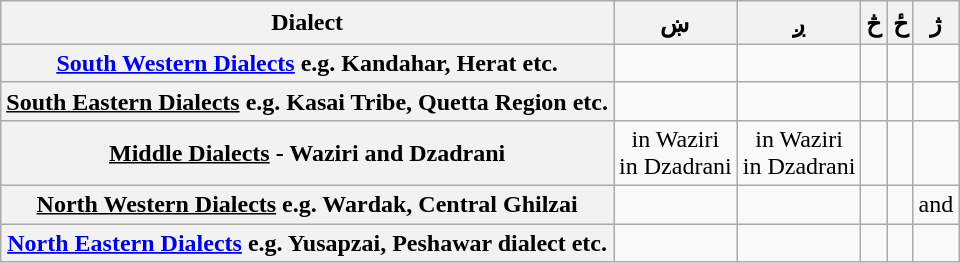<table class="wikitable" align="center">
<tr>
<th style="padding:5px;">Dialect</th>
<th align = "center"><span>ښ</span></th>
<th align = "center"><span>ږ</span></th>
<th align = "center"><span>څ</span></th>
<th align = "center"><span>ځ</span></th>
<th align = "center"><span>ژ</span></th>
</tr>
<tr style=>
<th align = "left"><strong><a href='#'><u>South Western Dialects</u></a></strong> e.g. Kandahar, Herat etc.</th>
<td align = "center"></td>
<td align = "center"></td>
<td align = "center"></td>
<td align = "center"></td>
<td align = "center"></td>
</tr>
<tr style=>
<th align = "left"><strong><u>South Eastern Dialects</u></strong>  e.g. Kasai Tribe, Quetta Region etc.</th>
<td align = "center"></td>
<td align = "center"></td>
<td align = "center"></td>
<td align = "center"></td>
<td align = "center"></td>
</tr>
<tr style=>
<th align = "left"><strong><u>Middle Dialects</u></strong>  - Waziri and Dzadrani</th>
<td align = "center"> in Waziri<br> in Dzadrani</td>
<td align = "center"> in Waziri<br> in Dzadrani</td>
<td align = "center"></td>
<td align = "center"></td>
<td align = "center"></td>
</tr>
<tr style=>
<th align = "left"><strong><u>North Western Dialects</u></strong> e.g. Wardak,  Central Ghilzai </th>
<td align = "center"></td>
<td align = "center"></td>
<td align = "center"></td>
<td align = "center"></td>
<td align = "center"> and </td>
</tr>
<tr style=>
<th align = "left"><strong><a href='#'><u>North Eastern Dialects</u></a></strong> e.g. Yusapzai, Peshawar dialect etc.</th>
<td align = "center"></td>
<td align = "center"></td>
<td align = "center"></td>
<td align = "center"></td>
<td align = "center"></td>
</tr>
</table>
